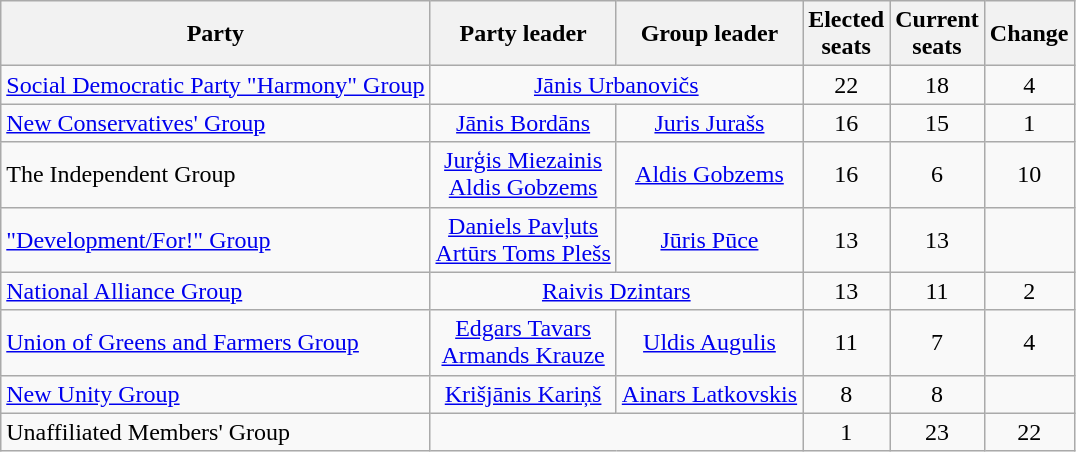<table class="wikitable sortable" style="text-align: center;">
<tr>
<th>Party</th>
<th>Party leader</th>
<th>Group leader</th>
<th>Elected<br>seats</th>
<th>Current<br>seats</th>
<th>Change</th>
</tr>
<tr>
<td style="text-align: left;"> <a href='#'>Social Democratic Party "Harmony" Group</a></td>
<td colspan="2"><a href='#'>Jānis Urbanovičs</a></td>
<td>22</td>
<td>18</td>
<td data-sort-value="-3"> 4</td>
</tr>
<tr>
<td style="text-align: left;"> <a href='#'>New Conservatives' Group</a></td>
<td><a href='#'>Jānis Bordāns</a></td>
<td><a href='#'>Juris Jurašs</a></td>
<td>16</td>
<td>15</td>
<td data-sort-value="-1"> 1</td>
</tr>
<tr>
<td style="text-align: left;"> The Independent Group</td>
<td><a href='#'>Jurģis Miezainis</a><br><a href='#'>Aldis Gobzems</a></td>
<td><a href='#'>Aldis Gobzems</a></td>
<td>16</td>
<td>6</td>
<td data-sort-value="-10"> 10</td>
</tr>
<tr>
<td style="text-align: left;"> <a href='#'>"Development/For!" Group</a></td>
<td><a href='#'>Daniels Pavļuts</a><br><a href='#'>Artūrs Toms Plešs</a></td>
<td><a href='#'>Jūris Pūce</a></td>
<td>13</td>
<td>13</td>
<td data-sort-value="-1"></td>
</tr>
<tr>
<td style="text-align: left;"> <a href='#'>National Alliance Group</a></td>
<td colspan="2"><a href='#'>Raivis Dzintars</a></td>
<td>13</td>
<td>11</td>
<td data-sort-value="-1"> 2</td>
</tr>
<tr>
<td style="text-align: left;"> <a href='#'>Union of Greens and Farmers Group</a></td>
<td><a href='#'>Edgars Tavars</a><br><a href='#'>Armands Krauze</a></td>
<td><a href='#'>Uldis Augulis</a></td>
<td>11</td>
<td>7</td>
<td data-sort-value="-1"> 4</td>
</tr>
<tr>
<td style="text-align: left;"> <a href='#'>New Unity Group</a></td>
<td><a href='#'>Krišjānis Kariņš</a></td>
<td><a href='#'>Ainars Latkovskis</a></td>
<td>8</td>
<td>8</td>
<td data-sort-value="0"></td>
</tr>
<tr>
<td style="text-align: left;"> Unaffiliated Members' Group</td>
<td colspan="2"></td>
<td>1</td>
<td>23</td>
<td data-sort-value="17"> 22</td>
</tr>
</table>
